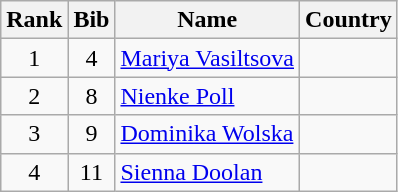<table class="wikitable" style="text-align:center;">
<tr>
<th>Rank</th>
<th>Bib</th>
<th>Name</th>
<th>Country</th>
</tr>
<tr>
<td>1</td>
<td>4</td>
<td align=left><a href='#'>Mariya Vasiltsova</a></td>
<td align=left></td>
</tr>
<tr>
<td>2</td>
<td>8</td>
<td align=left><a href='#'>Nienke Poll</a></td>
<td align=left></td>
</tr>
<tr>
<td>3</td>
<td>9</td>
<td align=left><a href='#'>Dominika Wolska</a></td>
<td align=left></td>
</tr>
<tr>
<td>4</td>
<td>11</td>
<td align=left><a href='#'>Sienna Doolan</a></td>
<td align=left></td>
</tr>
</table>
